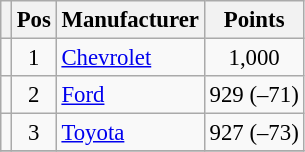<table class="wikitable" style="font-size: 95%;">
<tr>
<th></th>
<th>Pos</th>
<th>Manufacturer</th>
<th>Points</th>
</tr>
<tr>
<td align="left"></td>
<td style="text-align:center;">1</td>
<td><a href='#'>Chevrolet</a></td>
<td style="text-align:center;">1,000</td>
</tr>
<tr>
<td align="left"></td>
<td style="text-align:center;">2</td>
<td><a href='#'>Ford</a></td>
<td style="text-align:center;">929 (–71)</td>
</tr>
<tr>
<td align="left"></td>
<td style="text-align:center;">3</td>
<td><a href='#'>Toyota</a></td>
<td style="text-align:center;">927 (–73)</td>
</tr>
<tr class="sortbottom">
</tr>
</table>
